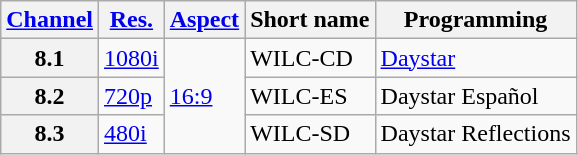<table class="wikitable">
<tr>
<th scope = "col"><a href='#'>Channel</a></th>
<th scope = "col"><a href='#'>Res.</a></th>
<th scope = "col"><a href='#'>Aspect</a></th>
<th scope = "col">Short name</th>
<th scope = "col">Programming</th>
</tr>
<tr>
<th scope = "row">8.1</th>
<td><a href='#'>1080i</a></td>
<td rowspan=3><a href='#'>16:9</a></td>
<td>WILC-CD</td>
<td><a href='#'>Daystar</a></td>
</tr>
<tr>
<th scope = "row">8.2</th>
<td><a href='#'>720p</a></td>
<td>WILC-ES</td>
<td>Daystar Español</td>
</tr>
<tr>
<th scope = "row">8.3</th>
<td><a href='#'>480i</a></td>
<td>WILC-SD</td>
<td>Daystar Reflections</td>
</tr>
</table>
